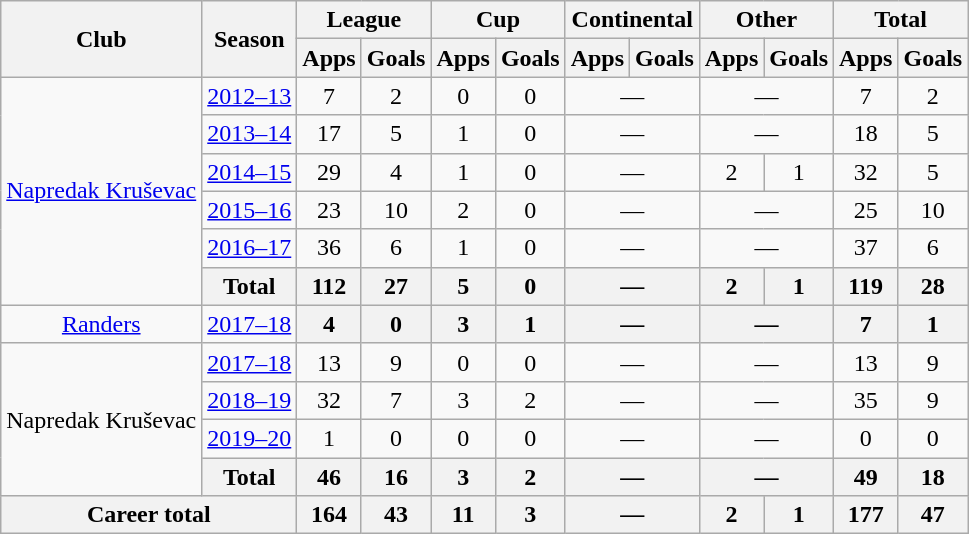<table class="wikitable" style="text-align:center">
<tr>
<th rowspan="2">Club</th>
<th rowspan="2">Season</th>
<th colspan="2">League</th>
<th colspan="2">Cup</th>
<th colspan="2">Continental</th>
<th colspan="2">Other</th>
<th colspan="2">Total</th>
</tr>
<tr>
<th>Apps</th>
<th>Goals</th>
<th>Apps</th>
<th>Goals</th>
<th>Apps</th>
<th>Goals</th>
<th>Apps</th>
<th>Goals</th>
<th>Apps</th>
<th>Goals</th>
</tr>
<tr>
<td rowspan="6"><a href='#'>Napredak Kruševac</a></td>
<td><a href='#'>2012–13</a></td>
<td>7</td>
<td>2</td>
<td>0</td>
<td>0</td>
<td colspan="2">—</td>
<td colspan="2">—</td>
<td>7</td>
<td>2</td>
</tr>
<tr>
<td><a href='#'>2013–14</a></td>
<td>17</td>
<td>5</td>
<td>1</td>
<td>0</td>
<td colspan="2">—</td>
<td colspan="2">—</td>
<td>18</td>
<td>5</td>
</tr>
<tr>
<td><a href='#'>2014–15</a></td>
<td>29</td>
<td>4</td>
<td>1</td>
<td>0</td>
<td colspan="2">—</td>
<td>2</td>
<td>1</td>
<td>32</td>
<td>5</td>
</tr>
<tr>
<td><a href='#'>2015–16</a></td>
<td>23</td>
<td>10</td>
<td>2</td>
<td>0</td>
<td colspan="2">—</td>
<td colspan="2">—</td>
<td>25</td>
<td>10</td>
</tr>
<tr>
<td><a href='#'>2016–17</a></td>
<td>36</td>
<td>6</td>
<td>1</td>
<td>0</td>
<td colspan="2">—</td>
<td colspan="2">—</td>
<td>37</td>
<td>6</td>
</tr>
<tr>
<th>Total</th>
<th>112</th>
<th>27</th>
<th>5</th>
<th>0</th>
<th colspan="2">—</th>
<th>2</th>
<th>1</th>
<th>119</th>
<th>28</th>
</tr>
<tr>
<td><a href='#'>Randers</a></td>
<td><a href='#'>2017–18</a></td>
<th>4</th>
<th>0</th>
<th>3</th>
<th>1</th>
<th colspan="2">—</th>
<th colspan="2">—</th>
<th>7</th>
<th>1</th>
</tr>
<tr>
<td rowspan="4">Napredak Kruševac</td>
<td><a href='#'>2017–18</a></td>
<td>13</td>
<td>9</td>
<td>0</td>
<td>0</td>
<td colspan="2">—</td>
<td colspan="2">—</td>
<td>13</td>
<td>9</td>
</tr>
<tr>
<td><a href='#'>2018–19</a></td>
<td>32</td>
<td>7</td>
<td>3</td>
<td>2</td>
<td colspan="2">—</td>
<td colspan="2">—</td>
<td>35</td>
<td>9</td>
</tr>
<tr>
<td><a href='#'>2019–20</a></td>
<td>1</td>
<td>0</td>
<td>0</td>
<td>0</td>
<td colspan="2">—</td>
<td colspan="2">—</td>
<td>0</td>
<td>0</td>
</tr>
<tr>
<th>Total</th>
<th>46</th>
<th>16</th>
<th>3</th>
<th>2</th>
<th colspan="2">—</th>
<th colspan="2">—</th>
<th>49</th>
<th>18</th>
</tr>
<tr>
<th colspan="2">Career total</th>
<th>164</th>
<th>43</th>
<th>11</th>
<th>3</th>
<th colspan="2">—</th>
<th>2</th>
<th>1</th>
<th>177</th>
<th>47</th>
</tr>
</table>
